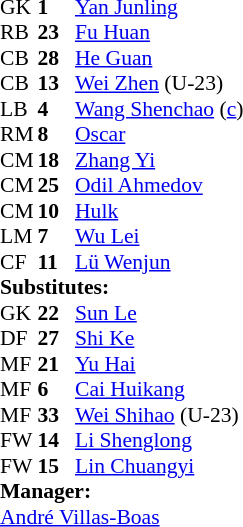<table style="font-size: 90%" cellspacing="0" cellpadding="0">
<tr>
<th width="25"></th>
<th width="25"></th>
</tr>
<tr>
<td>GK</td>
<td><strong>1</strong></td>
<td> <a href='#'>Yan Junling</a></td>
</tr>
<tr>
<td>RB</td>
<td><strong>23</strong></td>
<td> <a href='#'>Fu Huan</a></td>
<td></td>
</tr>
<tr>
<td>CB</td>
<td><strong>28</strong></td>
<td> <a href='#'>He Guan</a></td>
</tr>
<tr>
<td>CB</td>
<td><strong>13</strong></td>
<td> <a href='#'>Wei Zhen</a> (U-23)</td>
<td></td>
<td></td>
</tr>
<tr>
<td>LB</td>
<td><strong>4</strong></td>
<td> <a href='#'>Wang Shenchao</a> (<a href='#'>c</a>)</td>
<td></td>
</tr>
<tr>
<td>RM</td>
<td><strong>8</strong></td>
<td> <a href='#'>Oscar</a></td>
</tr>
<tr>
<td>CM</td>
<td><strong>18</strong></td>
<td> <a href='#'>Zhang Yi</a></td>
<td></td>
<td></td>
</tr>
<tr>
<td>CM</td>
<td><strong>25</strong></td>
<td> <a href='#'>Odil Ahmedov</a></td>
</tr>
<tr>
<td>CM</td>
<td><strong>10</strong></td>
<td> <a href='#'>Hulk</a></td>
</tr>
<tr>
<td>LM</td>
<td><strong>7</strong></td>
<td> <a href='#'>Wu Lei</a></td>
</tr>
<tr>
<td>CF</td>
<td><strong>11</strong></td>
<td> <a href='#'>Lü Wenjun</a></td>
<td></td>
<td></td>
</tr>
<tr>
<td colspan=3><strong>Substitutes:</strong></td>
</tr>
<tr>
<td>GK</td>
<td><strong>22</strong></td>
<td> <a href='#'>Sun Le</a></td>
</tr>
<tr>
<td>DF</td>
<td><strong>27</strong></td>
<td> <a href='#'>Shi Ke</a></td>
<td></td>
<td></td>
</tr>
<tr>
<td>MF</td>
<td><strong>21</strong></td>
<td> <a href='#'>Yu Hai</a></td>
<td></td>
<td></td>
</tr>
<tr>
<td>MF</td>
<td><strong>6</strong></td>
<td> <a href='#'>Cai Huikang</a></td>
</tr>
<tr>
<td>MF</td>
<td><strong>33</strong></td>
<td> <a href='#'>Wei Shihao</a> (U-23)</td>
<td></td>
<td></td>
</tr>
<tr>
<td>FW</td>
<td><strong>14</strong></td>
<td> <a href='#'>Li Shenglong</a></td>
</tr>
<tr>
<td>FW</td>
<td><strong>15</strong></td>
<td> <a href='#'>Lin Chuangyi</a></td>
</tr>
<tr>
<td colspan=3><strong>Manager:</strong></td>
</tr>
<tr>
<td colspan=3> <a href='#'>André Villas-Boas</a></td>
</tr>
</table>
